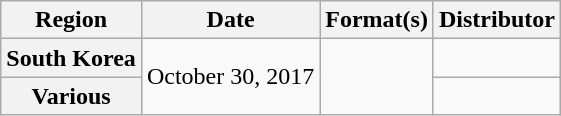<table class="wikitable plainrowheaders">
<tr>
<th>Region</th>
<th>Date</th>
<th>Format(s)</th>
<th>Distributor</th>
</tr>
<tr>
<th scope="row">South Korea</th>
<td rowspan="2">October 30, 2017</td>
<td rowspan="2"></td>
<td></td>
</tr>
<tr>
<th scope="row">Various</th>
<td></td>
</tr>
</table>
